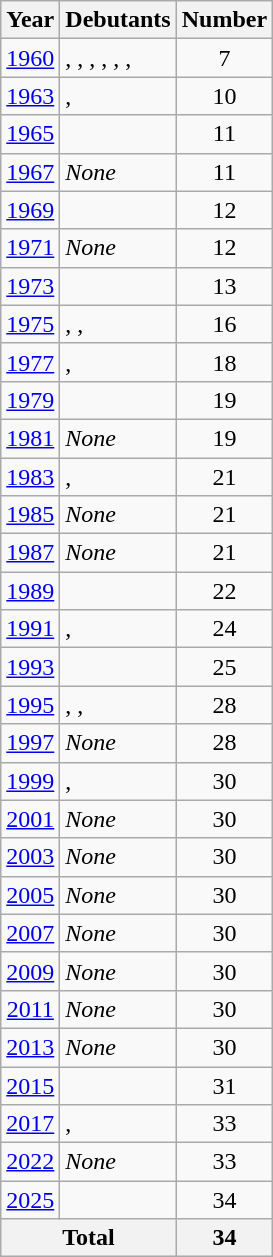<table class="wikitable" style="text-align:center;">
<tr>
<th>Year</th>
<th>Debutants</th>
<th>Number</th>
</tr>
<tr>
<td valign=top><a href='#'>1960</a></td>
<td align=left>, , , , , , </td>
<td>7</td>
</tr>
<tr>
<td valign=top><a href='#'>1963</a></td>
<td align=left> , </td>
<td>10</td>
</tr>
<tr>
<td valign=top><a href='#'>1965</a></td>
<td align=left></td>
<td>11</td>
</tr>
<tr>
<td valign=top><a href='#'>1967</a></td>
<td align=left><em>None</em></td>
<td>11</td>
</tr>
<tr>
<td valign=top><a href='#'>1969</a></td>
<td align=left></td>
<td>12</td>
</tr>
<tr>
<td valign=top><a href='#'>1971</a></td>
<td align=left><em>None</em></td>
<td>12</td>
</tr>
<tr>
<td valign=top><a href='#'>1973</a></td>
<td align=left></td>
<td>13</td>
</tr>
<tr>
<td valign=top><a href='#'>1975</a></td>
<td align=left>, , </td>
<td>16</td>
</tr>
<tr>
<td valign=top><a href='#'>1977</a></td>
<td align=left>, </td>
<td>18</td>
</tr>
<tr>
<td valign=top><a href='#'>1979</a></td>
<td align=left></td>
<td>19</td>
</tr>
<tr>
<td valign=top><a href='#'>1981</a></td>
<td align=left><em>None</em></td>
<td>19</td>
</tr>
<tr>
<td valign=top><a href='#'>1983</a></td>
<td align=left>, </td>
<td>21</td>
</tr>
<tr>
<td valign=top><a href='#'>1985</a></td>
<td align=left><em>None</em></td>
<td>21</td>
</tr>
<tr>
<td valign=top><a href='#'>1987</a></td>
<td align=left><em>None</em></td>
<td>21</td>
</tr>
<tr>
<td valign=top><a href='#'>1989</a></td>
<td align=left></td>
<td>22</td>
</tr>
<tr>
<td valign=top><a href='#'>1991</a></td>
<td align=left>, </td>
<td>24</td>
</tr>
<tr>
<td valign=top><a href='#'>1993</a></td>
<td align=left></td>
<td>25</td>
</tr>
<tr>
<td valign=top><a href='#'>1995</a></td>
<td align=left>, , </td>
<td>28</td>
</tr>
<tr>
<td valign=top><a href='#'>1997</a></td>
<td align=left><em>None</em></td>
<td>28</td>
</tr>
<tr>
<td valign=top><a href='#'>1999</a></td>
<td align=left>, </td>
<td>30</td>
</tr>
<tr>
<td valign=top><a href='#'>2001</a></td>
<td align=left><em>None</em></td>
<td>30</td>
</tr>
<tr>
<td valign=top><a href='#'>2003</a></td>
<td align=left><em>None</em></td>
<td>30</td>
</tr>
<tr>
<td valign=top><a href='#'>2005</a></td>
<td align=left><em>None</em></td>
<td>30</td>
</tr>
<tr>
<td valign=top><a href='#'>2007</a></td>
<td align=left><em>None</em></td>
<td>30</td>
</tr>
<tr>
<td valign=top><a href='#'>2009</a></td>
<td align=left><em>None</em></td>
<td>30</td>
</tr>
<tr>
<td valign=top><a href='#'>2011</a></td>
<td align=left><em>None</em></td>
<td>30</td>
</tr>
<tr>
<td valign=top><a href='#'>2013</a></td>
<td align=left><em>None</em></td>
<td>30</td>
</tr>
<tr>
<td valign=top><a href='#'>2015</a></td>
<td align=left></td>
<td>31</td>
</tr>
<tr>
<td valign=top><a href='#'>2017</a></td>
<td align=left>, </td>
<td>33</td>
</tr>
<tr>
<td valign=top><a href='#'>2022</a></td>
<td align=left><em>None</em></td>
<td>33</td>
</tr>
<tr>
<td valign=top><a href='#'>2025</a></td>
<td align=left></td>
<td>34</td>
</tr>
<tr>
<th colspan=2>Total</th>
<th>34</th>
</tr>
</table>
